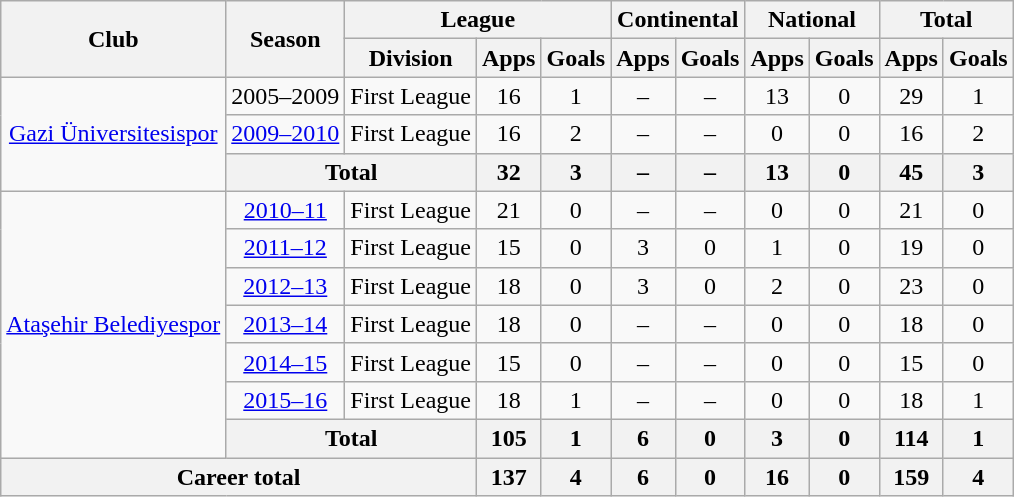<table class="wikitable" style="text-align: center;">
<tr>
<th rowspan=2>Club</th>
<th rowspan=2>Season</th>
<th colspan=3>League</th>
<th colspan=2>Continental</th>
<th colspan=2>National</th>
<th colspan=2>Total</th>
</tr>
<tr>
<th>Division</th>
<th>Apps</th>
<th>Goals</th>
<th>Apps</th>
<th>Goals</th>
<th>Apps</th>
<th>Goals</th>
<th>Apps</th>
<th>Goals</th>
</tr>
<tr>
<td rowspan=3><a href='#'>Gazi Üniversitesispor</a></td>
<td>2005–2009</td>
<td>First League</td>
<td>16</td>
<td>1</td>
<td>–</td>
<td>–</td>
<td>13</td>
<td>0</td>
<td>29</td>
<td>1</td>
</tr>
<tr>
<td><a href='#'>2009–2010</a></td>
<td>First League</td>
<td>16</td>
<td>2</td>
<td>–</td>
<td>–</td>
<td>0</td>
<td>0</td>
<td>16</td>
<td>2</td>
</tr>
<tr>
<th colspan=2>Total</th>
<th>32</th>
<th>3</th>
<th>–</th>
<th>–</th>
<th>13</th>
<th>0</th>
<th>45</th>
<th>3</th>
</tr>
<tr>
<td rowspan=7><a href='#'>Ataşehir Belediyespor</a></td>
<td><a href='#'>2010–11</a></td>
<td>First League</td>
<td>21</td>
<td>0</td>
<td>–</td>
<td>–</td>
<td>0</td>
<td>0</td>
<td>21</td>
<td>0</td>
</tr>
<tr>
<td><a href='#'>2011–12</a></td>
<td>First League</td>
<td>15</td>
<td>0</td>
<td>3</td>
<td>0</td>
<td>1</td>
<td>0</td>
<td>19</td>
<td>0</td>
</tr>
<tr>
<td><a href='#'>2012–13</a></td>
<td>First League</td>
<td>18</td>
<td>0</td>
<td>3</td>
<td>0</td>
<td>2</td>
<td>0</td>
<td>23</td>
<td>0</td>
</tr>
<tr |>
<td><a href='#'>2013–14</a></td>
<td>First League</td>
<td>18</td>
<td>0</td>
<td>–</td>
<td>–</td>
<td>0</td>
<td>0</td>
<td>18</td>
<td>0</td>
</tr>
<tr>
<td><a href='#'>2014–15</a></td>
<td>First League</td>
<td>15</td>
<td>0</td>
<td>–</td>
<td>–</td>
<td>0</td>
<td>0</td>
<td>15</td>
<td>0</td>
</tr>
<tr>
<td><a href='#'>2015–16</a></td>
<td>First League</td>
<td>18</td>
<td>1</td>
<td>–</td>
<td>–</td>
<td>0</td>
<td>0</td>
<td>18</td>
<td>1</td>
</tr>
<tr>
<th colspan=2>Total</th>
<th>105</th>
<th>1</th>
<th>6</th>
<th>0</th>
<th>3</th>
<th>0</th>
<th>114</th>
<th>1</th>
</tr>
<tr>
<th colspan=3>Career total</th>
<th>137</th>
<th>4</th>
<th>6</th>
<th>0</th>
<th>16</th>
<th>0</th>
<th>159</th>
<th>4</th>
</tr>
</table>
